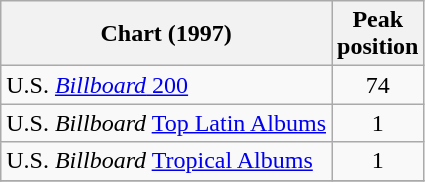<table class="wikitable">
<tr>
<th align="left">Chart (1997)</th>
<th align="left">Peak<br>position</th>
</tr>
<tr>
<td align="left">U.S. <a href='#'><em>Billboard</em> 200</a></td>
<td align="center">74</td>
</tr>
<tr>
<td align="left">U.S. <em>Billboard</em> <a href='#'>Top Latin Albums</a></td>
<td align="center">1</td>
</tr>
<tr>
<td align="left">U.S. <em>Billboard</em> <a href='#'>Tropical Albums</a></td>
<td align="center">1</td>
</tr>
<tr>
</tr>
</table>
